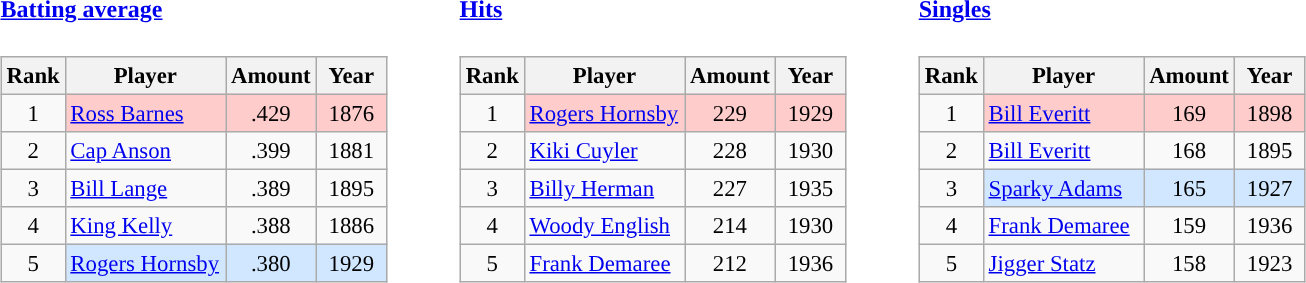<table>
<tr>
<td valign="top"><br><h4><a href='#'>Batting average</a></h4><table class="wikitable" style="font-size: 95%; text-align:left;">
<tr>
<th width="30">Rank</th>
<th width="100">Player</th>
<th width="40">Amount</th>
<th width="40">Year</th>
</tr>
<tr>
<td align="center">1</td>
<td bgcolor="#FFCCCC"><a href='#'>Ross Barnes</a></td>
<td bgcolor="#FFCCCC" align="center">.429</td>
<td bgcolor="#FFCCCC" align="center">1876</td>
</tr>
<tr>
<td align="center">2</td>
<td><a href='#'>Cap Anson</a></td>
<td align="center">.399</td>
<td align="center">1881</td>
</tr>
<tr>
<td align="center">3</td>
<td><a href='#'>Bill Lange</a></td>
<td align="center">.389</td>
<td align="center">1895</td>
</tr>
<tr>
<td align="center">4</td>
<td><a href='#'>King Kelly</a></td>
<td align="center">.388</td>
<td align="center">1886</td>
</tr>
<tr>
<td align="center">5</td>
<td bgcolor="#D0E7FF"><a href='#'>Rogers Hornsby</a></td>
<td bgcolor="#D0E7FF" align="center">.380</td>
<td bgcolor="#D0E7FF" align="center">1929</td>
</tr>
</table>
</td>
<td width="25"> </td>
<td valign="top"><br><h4><a href='#'>Hits</a></h4><table class="wikitable" style="font-size: 95%; text-align:left;">
<tr>
<th width="30">Rank</th>
<th width="100">Player</th>
<th width="40">Amount</th>
<th width="40">Year</th>
</tr>
<tr>
<td align="center">1</td>
<td bgcolor="#FFCCCC"><a href='#'>Rogers Hornsby</a></td>
<td bgcolor="#FFCCCC" align="center">229</td>
<td bgcolor="#FFCCCC" align="center">1929</td>
</tr>
<tr>
<td align="center">2</td>
<td><a href='#'>Kiki Cuyler</a></td>
<td align="center">228</td>
<td align="center">1930</td>
</tr>
<tr>
<td align="center">3</td>
<td><a href='#'>Billy Herman</a></td>
<td align="center">227</td>
<td align="center">1935</td>
</tr>
<tr>
<td align="center">4</td>
<td><a href='#'>Woody English</a></td>
<td align="center">214</td>
<td align="center">1930</td>
</tr>
<tr>
<td align="center">5</td>
<td><a href='#'>Frank Demaree</a></td>
<td align="center">212</td>
<td align="center">1936</td>
</tr>
</table>
</td>
<td width="25"> </td>
<td valign="top"><br><h4><a href='#'>Singles</a></h4><table class="wikitable" style="font-size: 95%; text-align:left;">
<tr>
<th width="30">Rank</th>
<th width="100">Player</th>
<th width="40">Amount</th>
<th width="40">Year</th>
</tr>
<tr>
<td align="center">1</td>
<td bgcolor="#FFCCCC"><a href='#'>Bill Everitt</a></td>
<td bgcolor="#FFCCCC" align="center">169</td>
<td bgcolor="#FFCCCC" align="center">1898</td>
</tr>
<tr>
<td align="center">2</td>
<td><a href='#'>Bill Everitt</a></td>
<td align="center">168</td>
<td align="center">1895</td>
</tr>
<tr>
<td align="center">3</td>
<td bgcolor="#D0E7FF"><a href='#'>Sparky Adams</a></td>
<td bgcolor="#D0E7FF" align="center">165</td>
<td bgcolor="#D0E7FF" align="center">1927</td>
</tr>
<tr>
<td align="center">4</td>
<td><a href='#'>Frank Demaree</a></td>
<td align="center">159</td>
<td align="center">1936</td>
</tr>
<tr>
<td align="center">5</td>
<td><a href='#'>Jigger Statz</a></td>
<td align="center">158</td>
<td align="center">1923</td>
</tr>
</table>
</td>
</tr>
</table>
